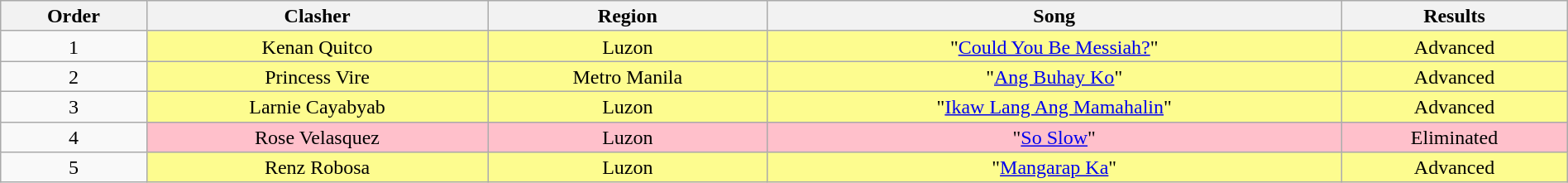<table class="wikitable" style="text-align:center; line-height:17px; width:100%;">
<tr>
<th>Order</th>
<th>Clasher</th>
<th>Region</th>
<th>Song</th>
<th>Results</th>
</tr>
<tr>
<td>1</td>
<td style="background:#fdfc8f;">Kenan Quitco</td>
<td style="background:#fdfc8f;">Luzon</td>
<td style="background:#fdfc8f;">"<a href='#'>Could You Be Messiah?</a>"</td>
<td style="background:#fdfc8f;">Advanced</td>
</tr>
<tr>
<td>2</td>
<td style="background:#fdfc8f;">Princess Vire</td>
<td style="background:#fdfc8f;">Metro Manila</td>
<td style="background:#fdfc8f;">"<a href='#'>Ang Buhay Ko</a>"</td>
<td style="background:#fdfc8f;">Advanced</td>
</tr>
<tr>
<td>3</td>
<td style="background:#fdfc8f;">Larnie Cayabyab</td>
<td style="background:#fdfc8f;">Luzon</td>
<td style="background:#fdfc8f;">"<a href='#'>Ikaw Lang Ang Mamahalin</a>"</td>
<td style="background:#fdfc8f;">Advanced</td>
</tr>
<tr>
<td>4</td>
<td style="background:pink;">Rose Velasquez</td>
<td style="background:pink;">Luzon</td>
<td style="background:pink;">"<a href='#'>So Slow</a>"</td>
<td style="background:pink;">Eliminated</td>
</tr>
<tr>
<td>5</td>
<td style="background:#fdfc8f;">Renz Robosa</td>
<td style="background:#fdfc8f;">Luzon</td>
<td style="background:#fdfc8f;">"<a href='#'>Mangarap Ka</a>"</td>
<td style="background:#fdfc8f;">Advanced</td>
</tr>
</table>
